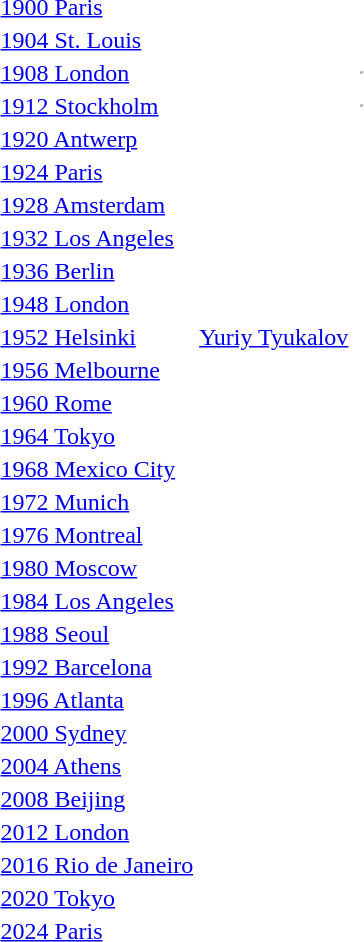<table>
<tr>
<td><a href='#'>1900 Paris</a><br></td>
<td></td>
<td></td>
<td></td>
</tr>
<tr>
<td><a href='#'>1904 St. Louis</a><br></td>
<td></td>
<td></td>
<td></td>
</tr>
<tr>
<td><a href='#'>1908 London</a><br></td>
<td></td>
<td></td>
<td><hr></td>
</tr>
<tr>
<td><a href='#'>1912 Stockholm</a><br></td>
<td></td>
<td></td>
<td><hr></td>
</tr>
<tr>
<td><a href='#'>1920 Antwerp</a><br></td>
<td></td>
<td></td>
<td></td>
</tr>
<tr>
<td><a href='#'>1924 Paris</a><br></td>
<td></td>
<td></td>
<td></td>
</tr>
<tr>
<td><a href='#'>1928 Amsterdam</a><br></td>
<td></td>
<td></td>
<td></td>
</tr>
<tr>
<td><a href='#'>1932 Los Angeles</a><br></td>
<td></td>
<td></td>
<td></td>
</tr>
<tr>
<td><a href='#'>1936 Berlin</a><br></td>
<td></td>
<td></td>
<td></td>
</tr>
<tr>
<td><a href='#'>1948 London</a><br></td>
<td></td>
<td></td>
<td></td>
</tr>
<tr>
<td><a href='#'>1952 Helsinki</a><br></td>
<td><a href='#'>Yuriy Tyukalov</a><br></td>
<td></td>
<td></td>
</tr>
<tr>
<td><a href='#'>1956 Melbourne</a><br></td>
<td></td>
<td></td>
<td></td>
</tr>
<tr>
<td><a href='#'>1960 Rome</a><br></td>
<td></td>
<td></td>
<td></td>
</tr>
<tr>
<td><a href='#'>1964 Tokyo</a><br></td>
<td></td>
<td></td>
<td></td>
</tr>
<tr>
<td><a href='#'>1968 Mexico City</a><br></td>
<td></td>
<td></td>
<td></td>
</tr>
<tr>
<td><a href='#'>1972 Munich</a><br></td>
<td></td>
<td></td>
<td></td>
</tr>
<tr>
<td><a href='#'>1976 Montreal</a><br></td>
<td></td>
<td></td>
<td></td>
</tr>
<tr>
<td><a href='#'>1980 Moscow</a><br></td>
<td></td>
<td></td>
<td></td>
</tr>
<tr>
<td><a href='#'>1984 Los Angeles</a><br></td>
<td></td>
<td></td>
<td></td>
</tr>
<tr>
<td><a href='#'>1988 Seoul</a><br></td>
<td></td>
<td></td>
<td></td>
</tr>
<tr>
<td><a href='#'>1992 Barcelona</a><br></td>
<td></td>
<td></td>
<td></td>
</tr>
<tr>
<td><a href='#'>1996 Atlanta</a><br></td>
<td></td>
<td></td>
<td></td>
</tr>
<tr>
<td><a href='#'>2000 Sydney</a><br></td>
<td></td>
<td></td>
<td></td>
</tr>
<tr>
<td><a href='#'>2004 Athens</a><br></td>
<td></td>
<td></td>
<td></td>
</tr>
<tr>
<td><a href='#'>2008 Beijing</a><br></td>
<td></td>
<td></td>
<td></td>
</tr>
<tr>
<td><a href='#'>2012 London</a><br></td>
<td></td>
<td></td>
<td></td>
</tr>
<tr>
<td><a href='#'>2016 Rio de Janeiro</a><br></td>
<td></td>
<td></td>
<td></td>
</tr>
<tr>
<td><a href='#'>2020 Tokyo</a><br></td>
<td></td>
<td></td>
<td></td>
</tr>
<tr>
<td><a href='#'>2024 Paris</a><br></td>
<td></td>
<td></td>
<td></td>
</tr>
<tr>
</tr>
</table>
